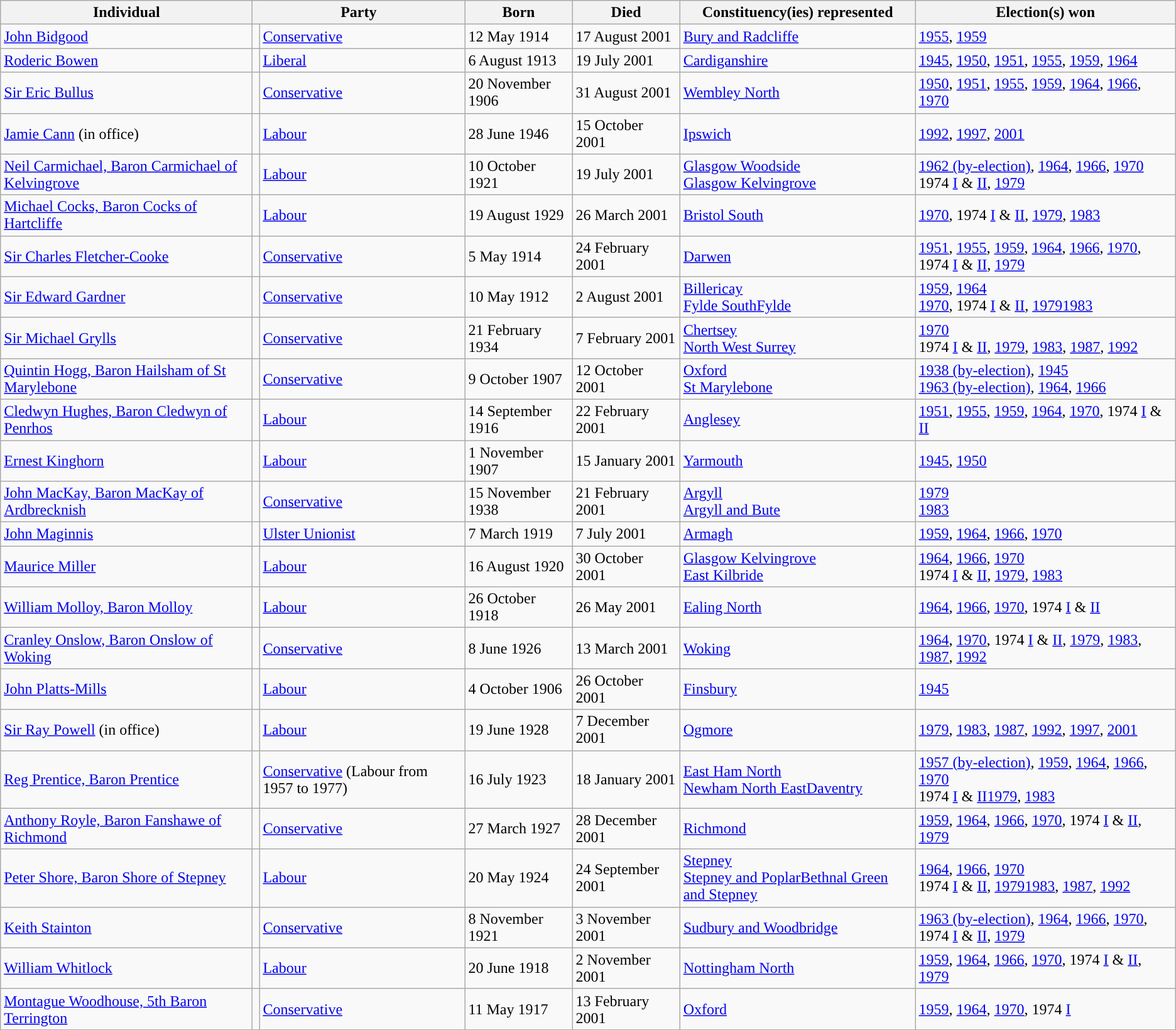<table class="wikitable sortable">
<tr>
<th width="260px">Individual</th>
<th colspan="2">Party</th>
<th>Born</th>
<th>Died</th>
<th>Constituency(ies) represented</th>
<th>Election(s) won</th>
</tr>
<tr>
<td><a href='#'>John Bidgood</a></td>
<td style="background-color: "></td>
<td><a href='#'>Conservative</a></td>
<td>12 May 1914</td>
<td>17 August 2001</td>
<td><a href='#'>Bury and Radcliffe</a></td>
<td><a href='#'>1955</a>, <a href='#'>1959</a></td>
</tr>
<tr>
<td><a href='#'>Roderic Bowen</a></td>
<td style="background-color: "></td>
<td><a href='#'>Liberal</a></td>
<td>6 August 1913</td>
<td>19 July 2001</td>
<td><a href='#'>Cardiganshire</a></td>
<td><a href='#'>1945</a>, <a href='#'>1950</a>, <a href='#'>1951</a>, <a href='#'>1955</a>, <a href='#'>1959</a>, <a href='#'>1964</a></td>
</tr>
<tr>
<td><a href='#'>Sir Eric Bullus</a></td>
<td style="background-color: "></td>
<td><a href='#'>Conservative</a></td>
<td>20 November 1906</td>
<td>31 August 2001</td>
<td><a href='#'>Wembley North</a></td>
<td><a href='#'>1950</a>, <a href='#'>1951</a>, <a href='#'>1955</a>, <a href='#'>1959</a>, <a href='#'>1964</a>, <a href='#'>1966</a>, <a href='#'>1970</a></td>
</tr>
<tr>
<td><a href='#'>Jamie Cann</a> (in office)</td>
<td style="background-color: "></td>
<td><a href='#'>Labour</a></td>
<td>28 June 1946</td>
<td>15 October 2001</td>
<td><a href='#'>Ipswich</a></td>
<td><a href='#'>1992</a>, <a href='#'>1997</a>, <a href='#'>2001</a></td>
</tr>
<tr>
<td><a href='#'>Neil Carmichael, Baron Carmichael of Kelvingrove</a></td>
<td style="background-color: "></td>
<td><a href='#'>Labour</a></td>
<td>10 October 1921</td>
<td>19 July 2001</td>
<td><a href='#'>Glasgow Woodside</a><br><a href='#'>Glasgow Kelvingrove</a></td>
<td><a href='#'>1962 (by-election)</a>, <a href='#'>1964</a>, <a href='#'>1966</a>, <a href='#'>1970</a><br>1974 <a href='#'>I</a> & <a href='#'>II</a>, <a href='#'>1979</a></td>
</tr>
<tr>
<td><a href='#'>Michael Cocks, Baron Cocks of Hartcliffe</a></td>
<td style="background-color: "></td>
<td><a href='#'>Labour</a></td>
<td>19 August 1929</td>
<td>26 March 2001</td>
<td><a href='#'>Bristol South</a></td>
<td><a href='#'>1970</a>, 1974 <a href='#'>I</a> & <a href='#'>II</a>, <a href='#'>1979</a>, <a href='#'>1983</a></td>
</tr>
<tr>
<td><a href='#'>Sir Charles Fletcher-Cooke</a></td>
<td style="background-color: "></td>
<td><a href='#'>Conservative</a></td>
<td>5 May 1914</td>
<td>24 February 2001</td>
<td><a href='#'>Darwen</a></td>
<td><a href='#'>1951</a>, <a href='#'>1955</a>, <a href='#'>1959</a>, <a href='#'>1964</a>, <a href='#'>1966</a>, <a href='#'>1970</a>, 1974 <a href='#'>I</a> & <a href='#'>II</a>, <a href='#'>1979</a></td>
</tr>
<tr>
<td><a href='#'>Sir Edward Gardner</a></td>
<td style="background-color: "></td>
<td><a href='#'>Conservative</a></td>
<td>10 May 1912</td>
<td>2 August 2001</td>
<td><a href='#'>Billericay</a><br><a href='#'>Fylde South</a><a href='#'>Fylde</a></td>
<td><a href='#'>1959</a>, <a href='#'>1964</a><br><a href='#'>1970</a>, 1974 <a href='#'>I</a> & <a href='#'>II</a>, <a href='#'>1979</a><a href='#'>1983</a></td>
</tr>
<tr>
<td><a href='#'>Sir Michael Grylls</a></td>
<td style="background-color: "></td>
<td><a href='#'>Conservative</a></td>
<td>21 February 1934</td>
<td>7 February 2001</td>
<td><a href='#'>Chertsey</a><br><a href='#'>North West Surrey</a></td>
<td><a href='#'>1970</a><br>1974 <a href='#'>I</a> & <a href='#'>II</a>, <a href='#'>1979</a>, <a href='#'>1983</a>, <a href='#'>1987</a>, <a href='#'>1992</a></td>
</tr>
<tr>
<td><a href='#'>Quintin Hogg, Baron Hailsham of St Marylebone</a></td>
<td style="background-color: "></td>
<td><a href='#'>Conservative</a></td>
<td>9 October 1907</td>
<td>12 October 2001</td>
<td><a href='#'>Oxford</a><br><a href='#'>St Marylebone</a></td>
<td><a href='#'>1938 (by-election)</a>, <a href='#'>1945</a><br><a href='#'>1963 (by-election)</a>, <a href='#'>1964</a>, <a href='#'>1966</a></td>
</tr>
<tr>
<td><a href='#'>Cledwyn Hughes, Baron Cledwyn of Penrhos</a></td>
<td style="background-color: "></td>
<td><a href='#'>Labour</a></td>
<td>14 September 1916</td>
<td>22 February 2001</td>
<td><a href='#'>Anglesey</a></td>
<td><a href='#'>1951</a>, <a href='#'>1955</a>, <a href='#'>1959</a>, <a href='#'>1964</a>, <a href='#'>1970</a>, 1974 <a href='#'>I</a> & <a href='#'>II</a></td>
</tr>
<tr>
<td><a href='#'>Ernest Kinghorn</a></td>
<td style="background-color: "></td>
<td><a href='#'>Labour</a></td>
<td>1 November 1907</td>
<td>15 January 2001</td>
<td><a href='#'>Yarmouth</a></td>
<td><a href='#'>1945</a>, <a href='#'>1950</a></td>
</tr>
<tr>
<td><a href='#'>John MacKay, Baron MacKay of Ardbrecknish</a></td>
<td style="background-color: "></td>
<td><a href='#'>Conservative</a></td>
<td>15 November 1938</td>
<td>21 February 2001</td>
<td><a href='#'>Argyll</a><br><a href='#'>Argyll and Bute</a></td>
<td><a href='#'>1979</a><br><a href='#'>1983</a></td>
</tr>
<tr>
<td><a href='#'>John Maginnis</a></td>
<td style="background-color: "></td>
<td><a href='#'>Ulster Unionist</a></td>
<td>7 March 1919</td>
<td>7 July 2001</td>
<td><a href='#'>Armagh</a></td>
<td><a href='#'>1959</a>, <a href='#'>1964</a>, <a href='#'>1966</a>, <a href='#'>1970</a></td>
</tr>
<tr>
<td><a href='#'>Maurice Miller</a></td>
<td style="background-color: "></td>
<td><a href='#'>Labour</a></td>
<td>16 August 1920</td>
<td>30 October 2001</td>
<td><a href='#'>Glasgow Kelvingrove</a><br><a href='#'>East Kilbride</a></td>
<td><a href='#'>1964</a>, <a href='#'>1966</a>, <a href='#'>1970</a><br>1974 <a href='#'>I</a> & <a href='#'>II</a>, <a href='#'>1979</a>, <a href='#'>1983</a></td>
</tr>
<tr>
<td><a href='#'>William Molloy, Baron Molloy</a></td>
<td style="background-color: "></td>
<td><a href='#'>Labour</a></td>
<td>26 October 1918</td>
<td>26 May 2001</td>
<td><a href='#'>Ealing North</a></td>
<td><a href='#'>1964</a>, <a href='#'>1966</a>, <a href='#'>1970</a>, 1974 <a href='#'>I</a> & <a href='#'>II</a></td>
</tr>
<tr>
<td><a href='#'>Cranley Onslow, Baron Onslow of Woking</a></td>
<td style="background-color: "></td>
<td><a href='#'>Conservative</a></td>
<td>8 June 1926</td>
<td>13 March 2001</td>
<td><a href='#'>Woking</a></td>
<td><a href='#'>1964</a>, <a href='#'>1970</a>, 1974 <a href='#'>I</a> & <a href='#'>II</a>, <a href='#'>1979</a>, <a href='#'>1983</a>, <a href='#'>1987</a>, <a href='#'>1992</a></td>
</tr>
<tr>
<td><a href='#'>John Platts-Mills</a></td>
<td style="background-color: "></td>
<td><a href='#'>Labour</a></td>
<td>4 October 1906</td>
<td>26 October 2001</td>
<td><a href='#'>Finsbury</a></td>
<td><a href='#'>1945</a></td>
</tr>
<tr>
<td><a href='#'>Sir Ray Powell</a> (in office)</td>
<td style="background-color: "></td>
<td><a href='#'>Labour</a></td>
<td>19 June 1928</td>
<td>7 December 2001</td>
<td><a href='#'>Ogmore</a></td>
<td><a href='#'>1979</a>, <a href='#'>1983</a>, <a href='#'>1987</a>, <a href='#'>1992</a>, <a href='#'>1997</a>, <a href='#'>2001</a></td>
</tr>
<tr>
<td><a href='#'>Reg Prentice, Baron Prentice</a></td>
<td style="background-color: "></td>
<td><a href='#'>Conservative</a> (Labour from 1957 to 1977)</td>
<td>16 July 1923</td>
<td>18 January 2001</td>
<td><a href='#'>East Ham North</a><br><a href='#'>Newham North East</a><a href='#'>Daventry</a></td>
<td><a href='#'>1957 (by-election)</a>, <a href='#'>1959</a>, <a href='#'>1964</a>, <a href='#'>1966</a>, <a href='#'>1970</a><br>1974 <a href='#'>I</a> & <a href='#'>II</a><a href='#'>1979</a>, <a href='#'>1983</a></td>
</tr>
<tr>
<td><a href='#'>Anthony Royle, Baron Fanshawe of Richmond</a></td>
<td style="background-color: "></td>
<td><a href='#'>Conservative</a></td>
<td>27 March 1927</td>
<td>28 December 2001</td>
<td><a href='#'>Richmond</a></td>
<td><a href='#'>1959</a>, <a href='#'>1964</a>, <a href='#'>1966</a>, <a href='#'>1970</a>, 1974 <a href='#'>I</a> & <a href='#'>II</a>, <a href='#'>1979</a></td>
</tr>
<tr>
<td><a href='#'>Peter Shore, Baron Shore of Stepney</a></td>
<td style="background-color: "></td>
<td><a href='#'>Labour</a></td>
<td>20 May 1924</td>
<td>24 September 2001</td>
<td><a href='#'>Stepney</a><br><a href='#'>Stepney and Poplar</a><a href='#'>Bethnal Green and Stepney</a></td>
<td><a href='#'>1964</a>, <a href='#'>1966</a>, <a href='#'>1970</a><br>1974 <a href='#'>I</a> & <a href='#'>II</a>, <a href='#'>1979</a><a href='#'>1983</a>, <a href='#'>1987</a>, <a href='#'>1992</a></td>
</tr>
<tr>
<td><a href='#'>Keith Stainton</a></td>
<td style="background-color: "></td>
<td><a href='#'>Conservative</a></td>
<td>8 November 1921</td>
<td>3 November 2001</td>
<td><a href='#'>Sudbury and Woodbridge</a></td>
<td><a href='#'>1963 (by-election)</a>, <a href='#'>1964</a>, <a href='#'>1966</a>, <a href='#'>1970</a>, 1974 <a href='#'>I</a> & <a href='#'>II</a>, <a href='#'>1979</a></td>
</tr>
<tr>
<td><a href='#'>William Whitlock</a></td>
<td style="background-color: "></td>
<td><a href='#'>Labour</a></td>
<td>20 June 1918</td>
<td>2 November 2001</td>
<td><a href='#'>Nottingham North</a></td>
<td><a href='#'>1959</a>, <a href='#'>1964</a>, <a href='#'>1966</a>, <a href='#'>1970</a>, 1974 <a href='#'>I</a> & <a href='#'>II</a>, <a href='#'>1979</a></td>
</tr>
<tr>
<td><a href='#'>Montague Woodhouse, 5th Baron Terrington</a></td>
<td style="background-color: "></td>
<td><a href='#'>Conservative</a></td>
<td>11 May 1917</td>
<td>13 February 2001</td>
<td><a href='#'>Oxford</a></td>
<td><a href='#'>1959</a>, <a href='#'>1964</a>, <a href='#'>1970</a>, 1974 <a href='#'>I</a></td>
</tr>
<tr>
</tr>
</table>
